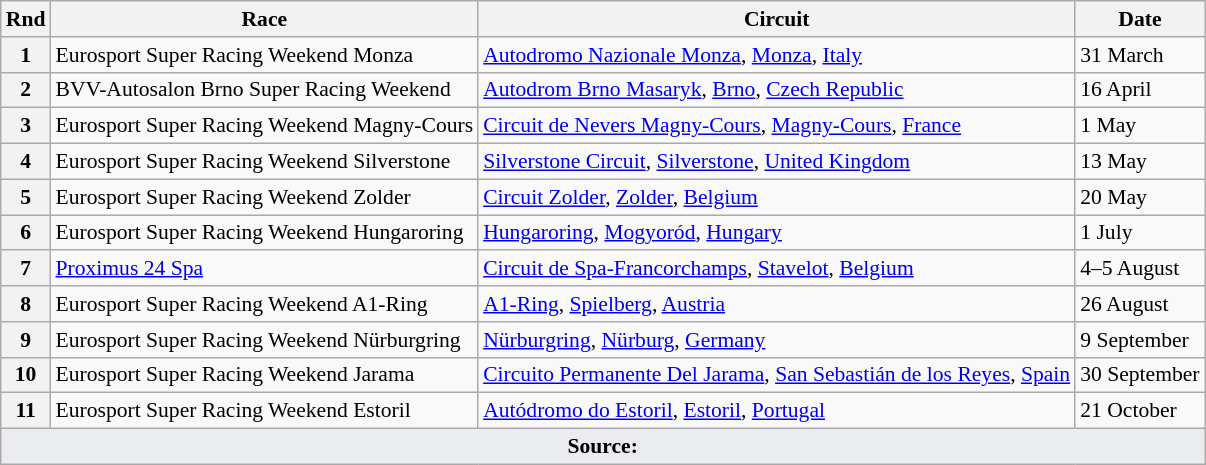<table class="wikitable" style="font-size: 90%;">
<tr>
<th>Rnd</th>
<th>Race</th>
<th>Circuit</th>
<th>Date</th>
</tr>
<tr>
<th>1</th>
<td>Eurosport Super Racing Weekend Monza</td>
<td> <a href='#'>Autodromo Nazionale Monza</a>, <a href='#'>Monza</a>, <a href='#'>Italy</a></td>
<td>31 March</td>
</tr>
<tr>
<th>2</th>
<td>BVV-Autosalon Brno Super Racing Weekend</td>
<td> <a href='#'>Autodrom Brno Masaryk</a>, <a href='#'>Brno</a>, <a href='#'>Czech Republic</a></td>
<td>16 April</td>
</tr>
<tr>
<th>3</th>
<td>Eurosport Super Racing Weekend Magny-Cours</td>
<td> <a href='#'>Circuit de Nevers Magny-Cours</a>, <a href='#'>Magny-Cours</a>, <a href='#'>France</a></td>
<td>1 May</td>
</tr>
<tr>
<th>4</th>
<td>Eurosport Super Racing Weekend Silverstone</td>
<td> <a href='#'>Silverstone Circuit</a>, <a href='#'>Silverstone</a>, <a href='#'>United Kingdom</a></td>
<td>13 May</td>
</tr>
<tr>
<th>5</th>
<td>Eurosport Super Racing Weekend Zolder</td>
<td> <a href='#'>Circuit Zolder</a>, <a href='#'>Zolder</a>, <a href='#'>Belgium</a></td>
<td>20 May</td>
</tr>
<tr>
<th>6</th>
<td>Eurosport Super Racing Weekend Hungaroring</td>
<td> <a href='#'>Hungaroring</a>, <a href='#'>Mogyoród</a>, <a href='#'>Hungary</a></td>
<td>1 July</td>
</tr>
<tr>
<th>7</th>
<td><a href='#'>Proximus 24 Spa</a></td>
<td> <a href='#'>Circuit de Spa-Francorchamps</a>, <a href='#'>Stavelot</a>, <a href='#'>Belgium</a></td>
<td>4–5 August</td>
</tr>
<tr>
<th>8</th>
<td>Eurosport Super Racing Weekend A1-Ring</td>
<td> <a href='#'>A1-Ring</a>, <a href='#'>Spielberg</a>, <a href='#'>Austria</a></td>
<td>26 August</td>
</tr>
<tr>
<th>9</th>
<td>Eurosport Super Racing Weekend Nürburgring</td>
<td> <a href='#'>Nürburgring</a>, <a href='#'>Nürburg</a>, <a href='#'>Germany</a></td>
<td>9 September</td>
</tr>
<tr>
<th>10</th>
<td>Eurosport Super Racing Weekend Jarama</td>
<td> <a href='#'>Circuito Permanente Del Jarama</a>, <a href='#'>San Sebastián de los Reyes</a>, <a href='#'>Spain</a></td>
<td>30 September</td>
</tr>
<tr>
<th>11</th>
<td>Eurosport Super Racing Weekend Estoril</td>
<td> <a href='#'>Autódromo do Estoril</a>, <a href='#'>Estoril</a>, <a href='#'>Portugal</a></td>
<td>21 October</td>
</tr>
<tr class="sortbottom">
<td colspan="4" style="background-color:#EAECF0;text-align:center"><strong>Source:</strong></td>
</tr>
</table>
